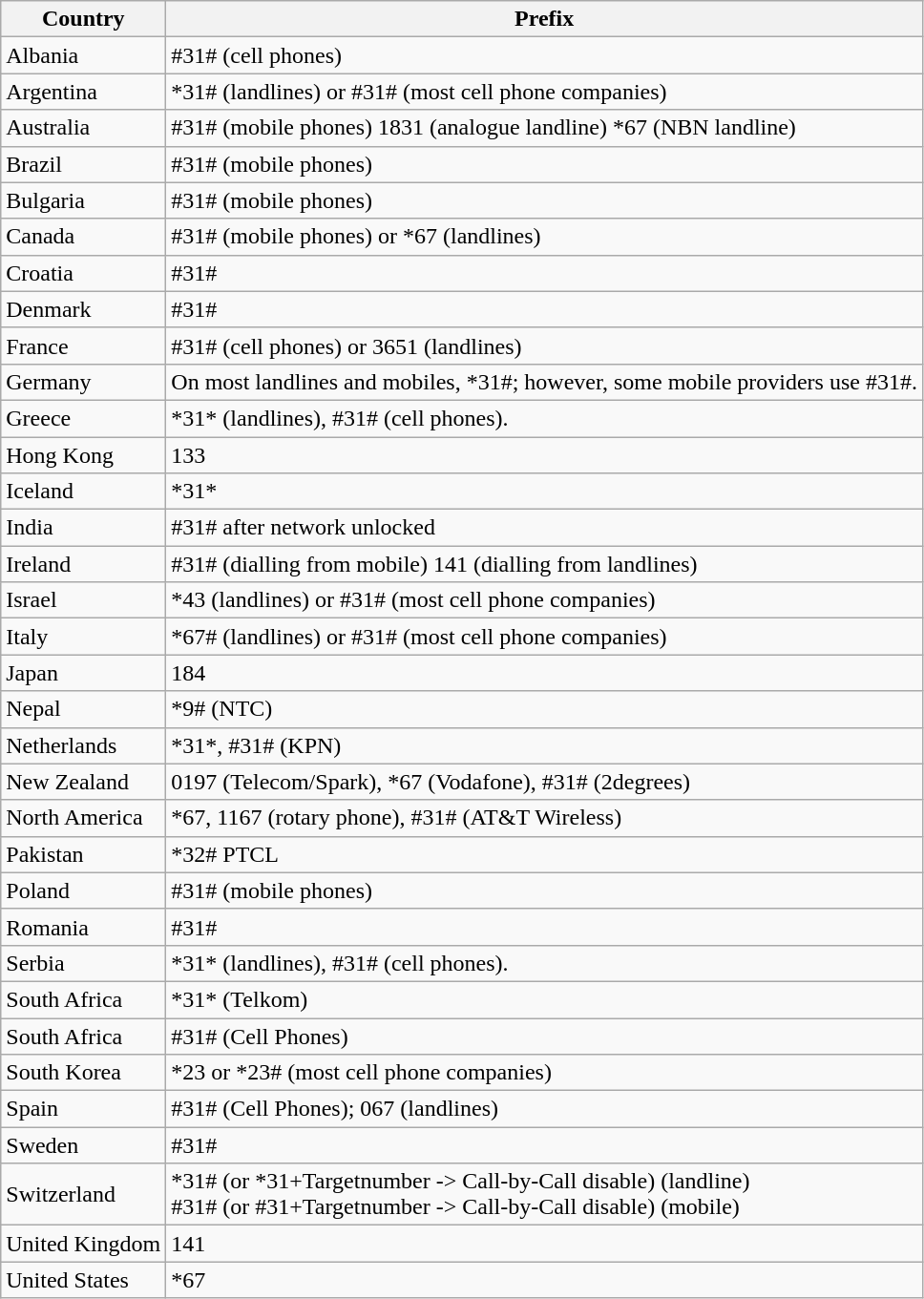<table class="wikitable">
<tr>
<th>Country</th>
<th>Prefix</th>
</tr>
<tr>
<td>Albania</td>
<td>#31# (cell phones)</td>
</tr>
<tr>
<td>Argentina</td>
<td>*31# (landlines) or #31# (most cell phone companies)</td>
</tr>
<tr>
<td>Australia</td>
<td>#31# (mobile phones) 1831 (analogue landline) *67 (NBN landline)</td>
</tr>
<tr>
<td>Brazil</td>
<td>#31# (mobile phones)</td>
</tr>
<tr>
<td>Bulgaria</td>
<td>#31# (mobile phones)</td>
</tr>
<tr>
<td>Canada</td>
<td>#31# (mobile phones) or *67 (landlines)</td>
</tr>
<tr>
<td>Croatia</td>
<td>#31#</td>
</tr>
<tr>
<td>Denmark</td>
<td>#31#</td>
</tr>
<tr>
<td>France</td>
<td>#31# (cell phones) or 3651 (landlines)</td>
</tr>
<tr>
<td>Germany</td>
<td>On most landlines and mobiles, *31#; however, some mobile providers use #31#.</td>
</tr>
<tr>
<td>Greece</td>
<td>*31* (landlines),  #31# (cell phones).</td>
</tr>
<tr>
<td>Hong Kong</td>
<td>133</td>
</tr>
<tr>
<td>Iceland</td>
<td>*31*</td>
</tr>
<tr>
<td>India</td>
<td>#31# after network unlocked</td>
</tr>
<tr>
<td>Ireland</td>
<td>#31# (dialling from mobile) 141 (dialling from landlines)</td>
</tr>
<tr>
<td>Israel</td>
<td>*43  (landlines) or #31# (most cell phone companies)</td>
</tr>
<tr>
<td>Italy</td>
<td>*67# (landlines) or #31# (most cell phone companies)</td>
</tr>
<tr>
<td>Japan</td>
<td>184</td>
</tr>
<tr>
<td>Nepal</td>
<td>*9# (NTC)</td>
</tr>
<tr>
<td>Netherlands</td>
<td>*31*, #31# (KPN)</td>
</tr>
<tr>
<td>New Zealand</td>
<td>0197 (Telecom/Spark), *67 (Vodafone), #31# (2degrees)</td>
</tr>
<tr>
<td>North America</td>
<td>*67, 1167 (rotary phone), #31# (AT&T Wireless)</td>
</tr>
<tr>
<td>Pakistan</td>
<td>*32# PTCL</td>
</tr>
<tr>
<td>Poland</td>
<td>#31# (mobile phones)</td>
</tr>
<tr>
<td>Romania</td>
<td>#31#</td>
</tr>
<tr>
<td>Serbia</td>
<td>*31* (landlines),  #31# (cell phones).</td>
</tr>
<tr>
<td>South Africa</td>
<td>*31* (Telkom)</td>
</tr>
<tr>
<td>South Africa</td>
<td>#31# (Cell Phones)</td>
</tr>
<tr>
<td>South Korea</td>
<td>*23 or *23# (most cell phone companies)</td>
</tr>
<tr>
<td>Spain</td>
<td>#31# (Cell Phones); 067 (landlines)</td>
</tr>
<tr>
<td>Sweden</td>
<td>#31#</td>
</tr>
<tr>
<td>Switzerland</td>
<td>*31# (or *31+Targetnumber -> Call-by-Call disable) (landline)<br>#31# (or #31+Targetnumber -> Call-by-Call disable) (mobile)</td>
</tr>
<tr>
<td>United Kingdom</td>
<td>141</td>
</tr>
<tr>
<td>United States</td>
<td>*67</td>
</tr>
</table>
